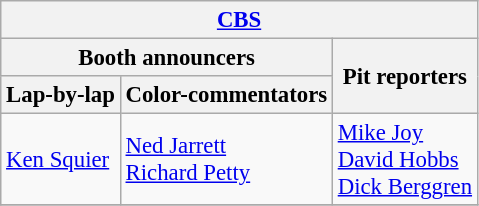<table class="wikitable" style="font-size: 95%">
<tr>
<th colspan=3><a href='#'>CBS</a></th>
</tr>
<tr>
<th colspan=2>Booth announcers</th>
<th rowspan=2>Pit reporters</th>
</tr>
<tr>
<th><strong>Lap-by-lap</strong></th>
<th><strong>Color-commentators</strong></th>
</tr>
<tr>
<td><a href='#'>Ken Squier</a></td>
<td><a href='#'>Ned Jarrett</a> <br> <a href='#'>Richard Petty</a></td>
<td><a href='#'>Mike Joy</a> <br> <a href='#'>David Hobbs</a> <br> <a href='#'>Dick Berggren</a></td>
</tr>
<tr>
</tr>
</table>
